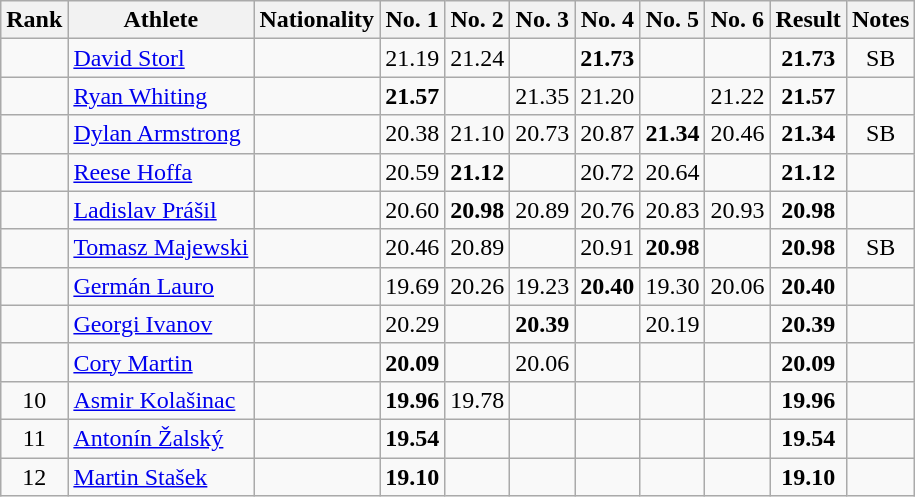<table class="wikitable sortable" style="text-align:center">
<tr>
<th>Rank</th>
<th>Athlete</th>
<th>Nationality</th>
<th>No. 1</th>
<th>No. 2</th>
<th>No. 3</th>
<th>No. 4</th>
<th>No. 5</th>
<th>No. 6</th>
<th>Result</th>
<th>Notes</th>
</tr>
<tr>
<td></td>
<td align=left><a href='#'>David Storl</a></td>
<td align=left></td>
<td>21.19</td>
<td>21.24</td>
<td></td>
<td><strong>21.73</strong></td>
<td></td>
<td></td>
<td><strong>21.73</strong></td>
<td>SB</td>
</tr>
<tr>
<td></td>
<td align=left><a href='#'>Ryan Whiting</a></td>
<td align=left></td>
<td><strong>21.57</strong></td>
<td></td>
<td>21.35</td>
<td>21.20</td>
<td></td>
<td>21.22</td>
<td><strong>21.57</strong></td>
<td></td>
</tr>
<tr>
<td></td>
<td align=left><a href='#'>Dylan Armstrong</a></td>
<td align=left></td>
<td>20.38</td>
<td>21.10</td>
<td>20.73</td>
<td>20.87</td>
<td><strong>21.34</strong></td>
<td>20.46</td>
<td><strong>21.34</strong></td>
<td>SB</td>
</tr>
<tr>
<td></td>
<td align=left><a href='#'>Reese Hoffa</a></td>
<td align=left></td>
<td>20.59</td>
<td><strong>21.12</strong></td>
<td></td>
<td>20.72</td>
<td>20.64</td>
<td></td>
<td><strong>21.12</strong></td>
<td></td>
</tr>
<tr>
<td></td>
<td align=left><a href='#'>Ladislav Prášil</a></td>
<td align=left></td>
<td>20.60</td>
<td><strong>20.98</strong></td>
<td>20.89</td>
<td>20.76</td>
<td>20.83</td>
<td>20.93</td>
<td><strong>20.98</strong></td>
<td></td>
</tr>
<tr>
<td></td>
<td align=left><a href='#'>Tomasz Majewski</a></td>
<td align=left></td>
<td>20.46</td>
<td>20.89</td>
<td></td>
<td>20.91</td>
<td><strong>20.98</strong></td>
<td></td>
<td><strong>20.98</strong></td>
<td>SB</td>
</tr>
<tr>
<td></td>
<td align=left><a href='#'>Germán Lauro</a></td>
<td align=left></td>
<td>19.69</td>
<td>20.26</td>
<td>19.23</td>
<td><strong>20.40</strong></td>
<td>19.30</td>
<td>20.06</td>
<td><strong>20.40</strong></td>
<td></td>
</tr>
<tr>
<td></td>
<td align=left><a href='#'>Georgi Ivanov</a></td>
<td align=left></td>
<td>20.29</td>
<td></td>
<td><strong>20.39</strong></td>
<td></td>
<td>20.19</td>
<td></td>
<td><strong>20.39</strong></td>
<td></td>
</tr>
<tr>
<td></td>
<td align=left><a href='#'>Cory Martin</a></td>
<td align=left></td>
<td><strong>20.09</strong></td>
<td></td>
<td>20.06</td>
<td></td>
<td></td>
<td></td>
<td><strong>20.09</strong></td>
<td></td>
</tr>
<tr>
<td>10</td>
<td align=left><a href='#'>Asmir Kolašinac</a></td>
<td align=left></td>
<td><strong>19.96</strong></td>
<td>19.78</td>
<td></td>
<td></td>
<td></td>
<td></td>
<td><strong>19.96</strong></td>
<td></td>
</tr>
<tr>
<td>11</td>
<td align=left><a href='#'>Antonín Žalský</a></td>
<td align=left></td>
<td><strong>19.54</strong></td>
<td></td>
<td></td>
<td></td>
<td></td>
<td></td>
<td><strong>19.54</strong></td>
<td></td>
</tr>
<tr>
<td>12</td>
<td align=left><a href='#'>Martin Stašek</a></td>
<td align=left></td>
<td><strong>19.10</strong></td>
<td></td>
<td></td>
<td></td>
<td></td>
<td></td>
<td><strong>19.10</strong></td>
<td></td>
</tr>
</table>
